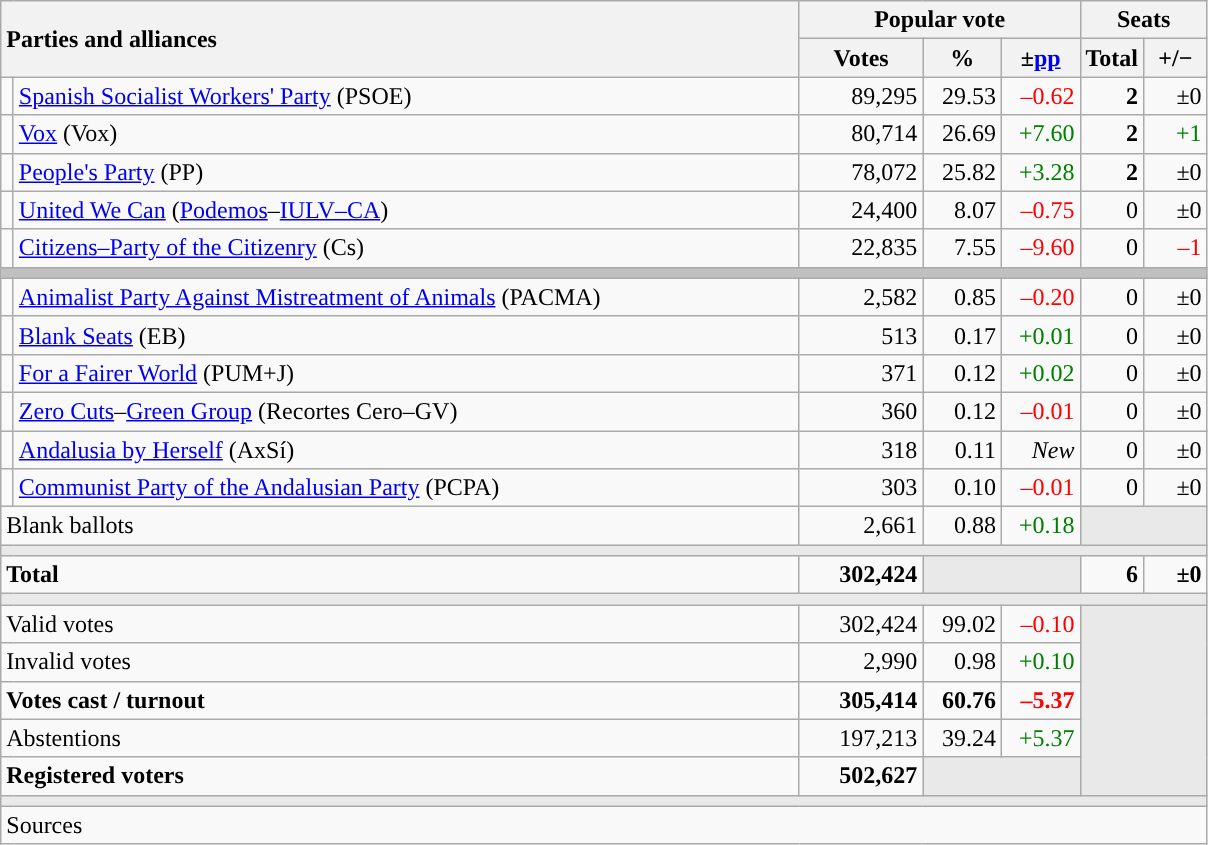<table class="wikitable" style="text-align:right;">
<tr>
<th style="text-align:left;" rowspan="2" colspan="2" width="525">Parties and alliances</th>
<th colspan="3">Popular vote</th>
<th colspan="2">Seats</th>
</tr>
<tr>
<th width="75">Votes</th>
<th width="45">%</th>
<th width="45">±<a href='#'>pp</a></th>
<th width="35">Total</th>
<th width="35">+/−</th>
</tr>
<tr>
<td width="1" style="color:inherit;background:"></td>
<td align="left"><a href='#'>Spanish Socialist Workers' Party</a> (PSOE)</td>
<td>89,295</td>
<td>29.53</td>
<td style="color:red;">–0.62</td>
<td><strong>2</strong></td>
<td>±0</td>
</tr>
<tr>
<td style="color:inherit;background:"></td>
<td align="left"><a href='#'>Vox</a> (Vox)</td>
<td>80,714</td>
<td>26.69</td>
<td style="color:green;">+7.60</td>
<td><strong>2</strong></td>
<td style="color:green;">+1</td>
</tr>
<tr>
<td style="color:inherit;background:"></td>
<td align="left"><a href='#'>People's Party</a> (PP)</td>
<td>78,072</td>
<td>25.82</td>
<td style="color:green;">+3.28</td>
<td><strong>2</strong></td>
<td>±0</td>
</tr>
<tr>
<td style="color:inherit;background:"></td>
<td align="left"><a href='#'>United We Can</a> (<a href='#'>Podemos</a>–<a href='#'>IULV–CA</a>)</td>
<td>24,400</td>
<td>8.07</td>
<td style="color:red;">–0.75</td>
<td>0</td>
<td>±0</td>
</tr>
<tr>
<td style="color:inherit;background:"></td>
<td align="left"><a href='#'>Citizens–Party of the Citizenry</a> (Cs)</td>
<td>22,835</td>
<td>7.55</td>
<td style="color:red;">–9.60</td>
<td>0</td>
<td style="color:red;">–1</td>
</tr>
<tr>
<td colspan="7" bgcolor="#C0C0C0"></td>
</tr>
<tr>
<td style="color:inherit;background:"></td>
<td align="left"><a href='#'>Animalist Party Against Mistreatment of Animals</a> (PACMA)</td>
<td>2,582</td>
<td>0.85</td>
<td style="color:red;">–0.20</td>
<td>0</td>
<td>±0</td>
</tr>
<tr>
<td style="color:inherit;background:"></td>
<td align="left"><a href='#'>Blank Seats</a> (EB)</td>
<td>513</td>
<td>0.17</td>
<td style="color:green;">+0.01</td>
<td>0</td>
<td>±0</td>
</tr>
<tr>
<td style="color:inherit;background:"></td>
<td align="left"><a href='#'>For a Fairer World</a> (PUM+J)</td>
<td>371</td>
<td>0.12</td>
<td style="color:green;">+0.02</td>
<td>0</td>
<td>±0</td>
</tr>
<tr>
<td style="color:inherit;background:"></td>
<td align="left"><a href='#'>Zero Cuts</a>–<a href='#'>Green Group</a> (Recortes Cero–GV)</td>
<td>360</td>
<td>0.12</td>
<td style="color:red;">–0.01</td>
<td>0</td>
<td>±0</td>
</tr>
<tr>
<td style="color:inherit;background:"></td>
<td align="left"><a href='#'>Andalusia by Herself</a> (AxSí)</td>
<td>318</td>
<td>0.11</td>
<td><em>New</em></td>
<td>0</td>
<td>±0</td>
</tr>
<tr>
<td style="color:inherit;background:"></td>
<td align="left"><a href='#'>Communist Party of the Andalusian Party</a> (PCPA)</td>
<td>303</td>
<td>0.10</td>
<td style="color:red;">–0.01</td>
<td>0</td>
<td>±0</td>
</tr>
<tr>
<td align="left" colspan="2">Blank ballots</td>
<td>2,661</td>
<td>0.88</td>
<td style="color:green;">+0.18</td>
<td bgcolor="#E9E9E9" colspan="2"></td>
</tr>
<tr>
<td colspan="7" bgcolor="#E9E9E9"></td>
</tr>
<tr style="font-weight:bold;">
<td align="left" colspan="2">Total</td>
<td>302,424</td>
<td bgcolor="#E9E9E9" colspan="2"></td>
<td>6</td>
<td>±0</td>
</tr>
<tr>
<td colspan="7" bgcolor="#E9E9E9"></td>
</tr>
<tr>
<td align="left" colspan="2">Valid votes</td>
<td>302,424</td>
<td>99.02</td>
<td style="color:red;">–0.10</td>
<td bgcolor="#E9E9E9" colspan="2" rowspan="5"></td>
</tr>
<tr>
<td align="left" colspan="2">Invalid votes</td>
<td>2,990</td>
<td>0.98</td>
<td style="color:green;">+0.10</td>
</tr>
<tr style="font-weight:bold;">
<td align="left" colspan="2">Votes cast / turnout</td>
<td>305,414</td>
<td>60.76</td>
<td style="color:red;">–5.37</td>
</tr>
<tr>
<td align="left" colspan="2">Abstentions</td>
<td>197,213</td>
<td>39.24</td>
<td style="color:green;">+5.37</td>
</tr>
<tr style="font-weight:bold;">
<td align="left" colspan="2">Registered voters</td>
<td>502,627</td>
<td bgcolor="#E9E9E9" colspan="2"></td>
</tr>
<tr>
<td colspan="7" bgcolor="#E9E9E9"></td>
</tr>
<tr>
<td align="left" colspan="7">Sources</td>
</tr>
</table>
